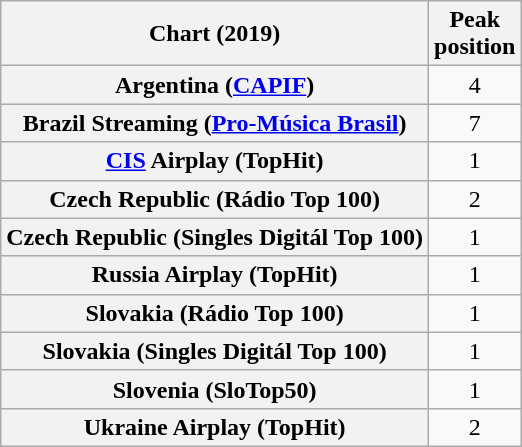<table class="wikitable plainrowheaders sortable" style="text-align:center">
<tr>
<th scope="col">Chart (2019)</th>
<th scope="col">Peak<br>position</th>
</tr>
<tr>
<th scope="row">Argentina (<a href='#'>CAPIF</a>)</th>
<td>4</td>
</tr>
<tr>
<th scope="row">Brazil Streaming (<a href='#'>Pro-Música Brasil</a>)</th>
<td>7</td>
</tr>
<tr>
<th scope="row"><a href='#'>CIS</a> Airplay (TopHit)</th>
<td>1</td>
</tr>
<tr>
<th scope="row">Czech Republic (Rádio Top 100)</th>
<td>2</td>
</tr>
<tr>
<th scope="row">Czech Republic (Singles Digitál Top 100)</th>
<td>1</td>
</tr>
<tr>
<th scope="row">Russia Airplay (TopHit)</th>
<td>1</td>
</tr>
<tr>
<th scope="row">Slovakia (Rádio Top 100)</th>
<td>1</td>
</tr>
<tr>
<th scope="row">Slovakia (Singles Digitál Top 100)</th>
<td>1</td>
</tr>
<tr>
<th scope="row">Slovenia (SloTop50)</th>
<td>1</td>
</tr>
<tr>
<th scope="row">Ukraine Airplay (TopHit)</th>
<td>2</td>
</tr>
</table>
